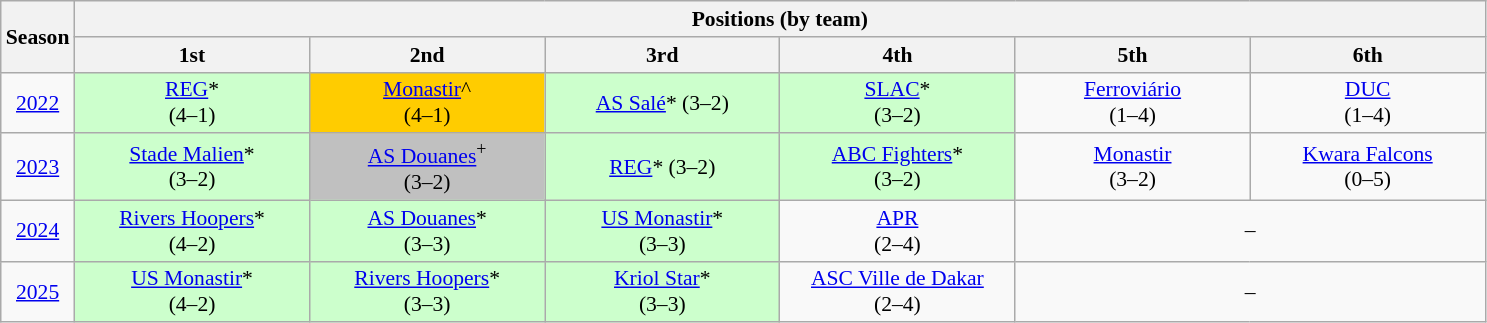<table class="wikitable" style="text-align:center; font-size:90%">
<tr>
<th rowspan=2>Season</th>
<th colspan=6>Positions (by team)</th>
</tr>
<tr>
<th width=150px>1st</th>
<th width=150px>2nd</th>
<th width=150px>3rd</th>
<th width=150px>4th</th>
<th width=150px>5th</th>
<th width=150px>6th</th>
</tr>
<tr>
<td><a href='#'>2022</a></td>
<td bgcolor="#CCFFCC"><a href='#'>REG</a>*<br>(4–1)</td>
<td bgcolor="#FFCC00"><a href='#'>Monastir</a>^<br>(4–1)</td>
<td bgcolor="#CCFFCC"><a href='#'>AS Salé</a>* (3–2)</td>
<td bgcolor="#CCFFCC"><a href='#'>SLAC</a>*<br>(3–2)</td>
<td><a href='#'>Ferroviário</a><br>(1–4)</td>
<td><a href='#'>DUC</a><br>(1–4)</td>
</tr>
<tr>
<td><a href='#'>2023</a></td>
<td bgcolor="#CCFFCC"><a href='#'>Stade Malien</a>*<br>(3–2)</td>
<td bgcolor="silver"><a href='#'>AS Douanes</a><sup>+</sup><br>(3–2)</td>
<td bgcolor="#CCFFCC"><a href='#'>REG</a>* (3–2)</td>
<td bgcolor="#CCFFCC"><a href='#'>ABC Fighters</a>*<br>(3–2)</td>
<td><a href='#'>Monastir</a><br>(3–2)</td>
<td><a href='#'>Kwara Falcons</a><br>(0–5)</td>
</tr>
<tr>
<td><a href='#'>2024</a></td>
<td bgcolor="#CCFFCC"><a href='#'>Rivers Hoopers</a>*<br>(4–2)</td>
<td bgcolor="#CCFFCC"><a href='#'>AS Douanes</a>*<br>(3–3)</td>
<td bgcolor="#CCFFCC"><a href='#'>US Monastir</a>*<br>(3–3)</td>
<td><a href='#'>APR</a> <br>(2–4)</td>
<td colspan="2">–</td>
</tr>
<tr>
<td><a href='#'>2025</a></td>
<td bgcolor="#CCFFCC"><a href='#'>US Monastir</a>*<br>(4–2)</td>
<td bgcolor="#CCFFCC"><a href='#'>Rivers Hoopers</a>*<br>(3–3)</td>
<td bgcolor="#CCFFCC"><a href='#'>Kriol Star</a>*<br>(3–3)</td>
<td><a href='#'>ASC Ville de Dakar</a> <br>(2–4)</td>
<td colspan="2">–</td>
</tr>
</table>
